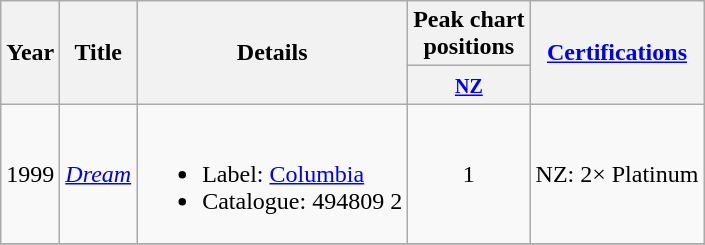<table class="wikitable plainrowheaders">
<tr>
<th rowspan="2">Year</th>
<th rowspan="2">Title</th>
<th rowspan="2">Details</th>
<th>Peak chart<br>positions</th>
<th scope="col" rowspan="2"><a href='#'>Certifications</a></th>
</tr>
<tr>
<th><small><a href='#'>NZ</a></small></th>
</tr>
<tr>
<td>1999</td>
<td><em><a href='#'>Dream</a></em></td>
<td><br><ul><li>Label: <a href='#'>Columbia</a></li><li>Catalogue: 494809 2</li></ul></td>
<td align="center">1</td>
<td>NZ: 2× Platinum</td>
</tr>
<tr>
</tr>
</table>
